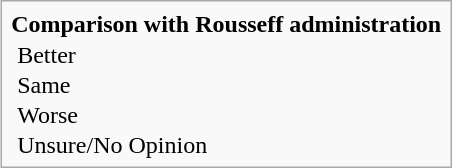<table style="float; margin-left: 1em; margin-bottom: 0.5em" class="infobox">
<tr>
<td style="text-align: center"><span><strong>Comparison with Rousseff administration</strong></span></td>
</tr>
<tr>
<td style="padding: 0 5px;"> Better</td>
</tr>
<tr>
<td style="padding: 0 5px;"> Same</td>
</tr>
<tr>
<td style="padding: 0 5px;"> Worse</td>
</tr>
<tr>
<td style="padding: 0 5px;"> Unsure/No Opinion</td>
</tr>
</table>
